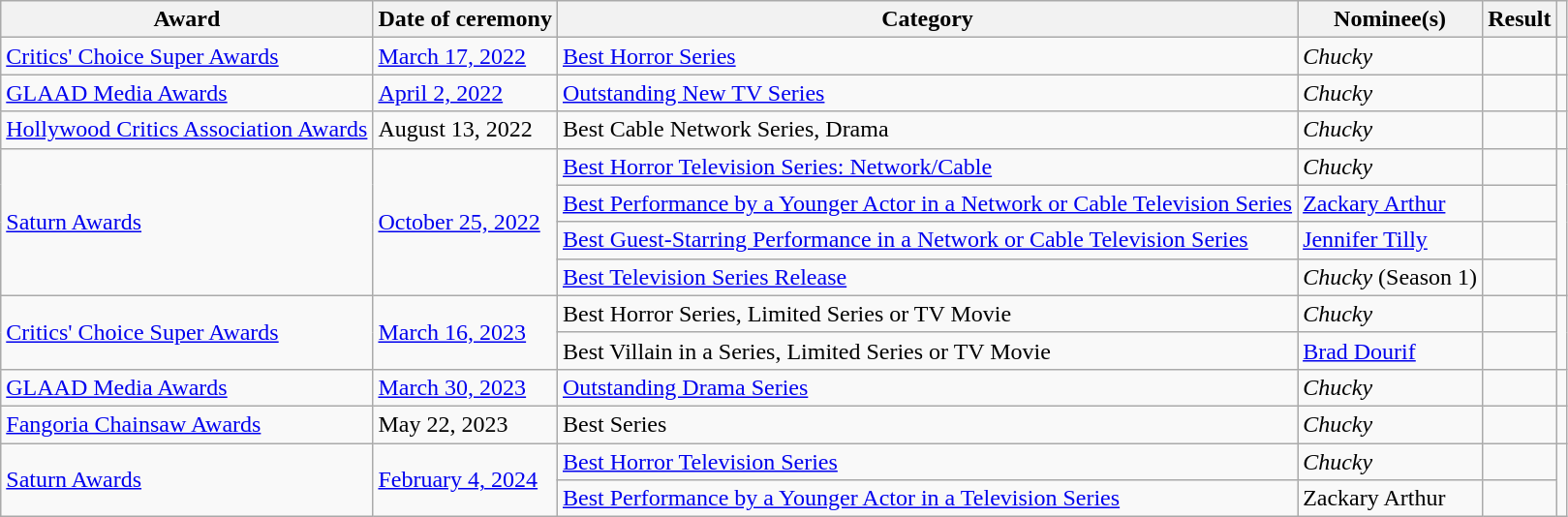<table class="wikitable sortable">
<tr>
<th>Award</th>
<th>Date of ceremony</th>
<th>Category</th>
<th>Nominee(s)</th>
<th>Result</th>
<th class="unsortable"></th>
</tr>
<tr>
<td><a href='#'>Critics' Choice Super Awards</a></td>
<td><a href='#'>March 17, 2022</a></td>
<td><a href='#'>Best Horror Series</a></td>
<td><em>Chucky</em></td>
<td></td>
<td align="center"><br></td>
</tr>
<tr>
<td><a href='#'>GLAAD Media Awards</a></td>
<td><a href='#'>April 2, 2022</a></td>
<td><a href='#'>Outstanding New TV Series</a></td>
<td><em>Chucky</em></td>
<td></td>
<td align="center"></td>
</tr>
<tr>
<td><a href='#'>Hollywood Critics Association Awards</a></td>
<td>August 13, 2022</td>
<td>Best Cable Network Series, Drama</td>
<td><em>Chucky</em></td>
<td></td>
<td align="center"></td>
</tr>
<tr>
<td rowspan="4"><a href='#'>Saturn Awards</a></td>
<td rowspan="4"><a href='#'>October 25, 2022</a></td>
<td><a href='#'>Best Horror Television Series: Network/Cable</a></td>
<td><em>Chucky</em></td>
<td></td>
<td rowspan="4" style="text-align: center;"></td>
</tr>
<tr>
<td><a href='#'>Best Performance by a Younger Actor in a Network or Cable Television Series</a></td>
<td><a href='#'>Zackary Arthur</a></td>
<td></td>
</tr>
<tr>
<td><a href='#'>Best Guest-Starring Performance in a Network or Cable Television Series</a></td>
<td><a href='#'>Jennifer Tilly</a></td>
<td></td>
</tr>
<tr>
<td><a href='#'>Best Television Series Release</a></td>
<td><em>Chucky</em> (Season 1)</td>
<td></td>
</tr>
<tr>
<td rowspan="2"><a href='#'>Critics' Choice Super Awards</a></td>
<td rowspan="2"><a href='#'>March 16, 2023</a></td>
<td>Best Horror Series, Limited Series or TV Movie</td>
<td><em>Chucky</em></td>
<td></td>
<td rowspan="2" align="center"><br></td>
</tr>
<tr>
<td>Best Villain in a Series, Limited Series or TV Movie</td>
<td><a href='#'>Brad Dourif</a></td>
<td></td>
</tr>
<tr>
<td><a href='#'>GLAAD Media Awards</a></td>
<td><a href='#'>March 30, 2023</a></td>
<td><a href='#'>Outstanding Drama Series</a></td>
<td><em>Chucky</em></td>
<td></td>
<td align="center"></td>
</tr>
<tr>
<td><a href='#'>Fangoria Chainsaw Awards</a></td>
<td>May 22, 2023</td>
<td>Best Series</td>
<td><em>Chucky</em></td>
<td></td>
<td align="center"><br></td>
</tr>
<tr>
<td rowspan="2"><a href='#'>Saturn Awards</a></td>
<td rowspan="2"><a href='#'>February 4, 2024</a></td>
<td><a href='#'>Best Horror Television Series</a></td>
<td><em>Chucky</em></td>
<td></td>
<td rowspan="2"></td>
</tr>
<tr>
<td><a href='#'>Best Performance by a Younger Actor in a Television Series</a></td>
<td>Zackary Arthur</td>
<td></td>
</tr>
</table>
